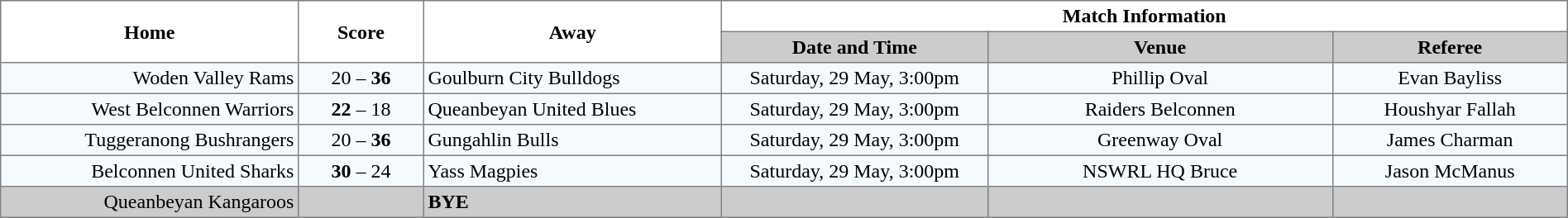<table width="100%" cellspacing="0" cellpadding="3" border="1" style="border-collapse:collapse;  text-align:center;">
<tr>
<th rowspan="2" width="19%">Home</th>
<th rowspan="2" width="8%">Score</th>
<th rowspan="2" width="19%">Away</th>
<th colspan="3">Match Information</th>
</tr>
<tr bgcolor="#CCCCCC">
<th width="17%">Date and Time</th>
<th width="22%">Venue</th>
<th width="50%">Referee</th>
</tr>
<tr style="text-align:center; background:#f5faff;">
<td align="right">Woden Valley Rams </td>
<td>20 – <strong>36</strong></td>
<td align="left"> Goulburn City Bulldogs</td>
<td>Saturday, 29 May, 3:00pm</td>
<td>Phillip Oval</td>
<td>Evan Bayliss</td>
</tr>
<tr style="text-align:center; background:#f5faff;">
<td align="right">West Belconnen Warriors </td>
<td><strong>22</strong> – 18</td>
<td align="left"> Queanbeyan United Blues</td>
<td>Saturday, 29 May, 3:00pm</td>
<td>Raiders Belconnen</td>
<td>Houshyar Fallah</td>
</tr>
<tr style="text-align:center; background:#f5faff;">
<td align="right">Tuggeranong Bushrangers </td>
<td>20 – <strong>36</strong></td>
<td align="left"> Gungahlin Bulls</td>
<td>Saturday, 29 May, 3:00pm</td>
<td>Greenway Oval</td>
<td>James Charman</td>
</tr>
<tr style="text-align:center; background:#f5faff;">
<td align="right">Belconnen United Sharks </td>
<td><strong>30</strong> – 24</td>
<td align="left"> Yass Magpies</td>
<td>Saturday, 29 May, 3:00pm</td>
<td>NSWRL HQ Bruce</td>
<td>Jason McManus</td>
</tr>
<tr style="text-align:center; background:#CCCCCC;">
<td align="right">Queanbeyan Kangaroos </td>
<td></td>
<td align="left"><strong>BYE</strong></td>
<td></td>
<td></td>
<td></td>
</tr>
</table>
